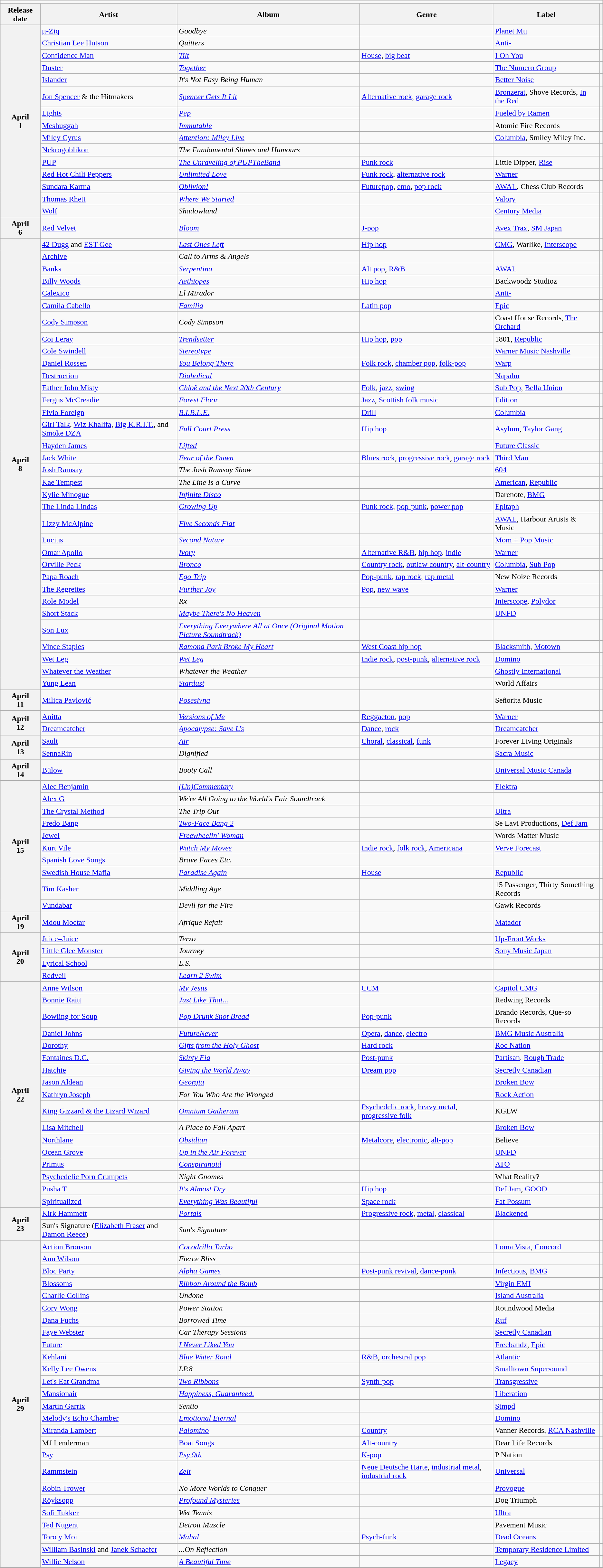<table class="wikitable plainrowheaders">
<tr>
<td colspan="6" style="text-align:center;"></td>
</tr>
<tr>
<th scope="col">Release date</th>
<th scope="col">Artist</th>
<th scope="col">Album</th>
<th scope="col">Genre</th>
<th scope="col">Label</th>
<th scope="col"></th>
</tr>
<tr>
<th scope="row" rowspan="15" style="text-align:center;">April<br>1</th>
<td><a href='#'>μ-Ziq</a></td>
<td><em>Goodbye</em></td>
<td></td>
<td><a href='#'>Planet Mu</a></td>
<td></td>
</tr>
<tr>
<td><a href='#'>Christian Lee Hutson</a></td>
<td><em>Quitters</em></td>
<td></td>
<td><a href='#'>Anti-</a></td>
<td></td>
</tr>
<tr>
<td><a href='#'>Confidence Man</a></td>
<td><em><a href='#'>Tilt</a></em></td>
<td><a href='#'>House</a>, <a href='#'>big beat</a></td>
<td><a href='#'>I Oh You</a></td>
<td></td>
</tr>
<tr>
<td><a href='#'>Duster</a></td>
<td><em><a href='#'>Together</a></em></td>
<td></td>
<td><a href='#'>The Numero Group</a></td>
<td></td>
</tr>
<tr>
<td><a href='#'>Islander</a></td>
<td><em>It's Not Easy Being Human</em></td>
<td></td>
<td><a href='#'>Better Noise</a></td>
<td></td>
</tr>
<tr>
<td><a href='#'>Jon Spencer</a> & the Hitmakers</td>
<td><em><a href='#'>Spencer Gets It Lit</a></em></td>
<td><a href='#'>Alternative rock</a>, <a href='#'>garage rock</a></td>
<td><a href='#'>Bronzerat</a>, Shove Records, <a href='#'>In the Red</a></td>
<td></td>
</tr>
<tr>
<td><a href='#'>Lights</a></td>
<td><em><a href='#'>Pep</a></em></td>
<td></td>
<td><a href='#'>Fueled by Ramen</a></td>
<td></td>
</tr>
<tr>
<td><a href='#'>Meshuggah</a></td>
<td><em><a href='#'>Immutable</a></em></td>
<td></td>
<td>Atomic Fire Records</td>
<td></td>
</tr>
<tr>
<td><a href='#'>Miley Cyrus</a></td>
<td><em><a href='#'>Attention: Miley Live</a></em></td>
<td></td>
<td><a href='#'>Columbia</a>, Smiley Miley Inc.</td>
<td></td>
</tr>
<tr>
<td><a href='#'>Nekrogoblikon</a></td>
<td><em>The Fundamental Slimes and Humours</em></td>
<td></td>
<td></td>
<td></td>
</tr>
<tr>
<td><a href='#'>PUP</a></td>
<td><em><a href='#'>The Unraveling of PUPTheBand</a></em></td>
<td><a href='#'>Punk rock</a></td>
<td>Little Dipper, <a href='#'>Rise</a></td>
<td></td>
</tr>
<tr>
<td><a href='#'>Red Hot Chili Peppers</a></td>
<td><em><a href='#'>Unlimited Love</a></em></td>
<td><a href='#'>Funk rock</a>, <a href='#'>alternative rock</a></td>
<td><a href='#'>Warner</a></td>
<td></td>
</tr>
<tr>
<td><a href='#'>Sundara Karma</a></td>
<td><em><a href='#'>Oblivion!</a></em></td>
<td><a href='#'>Futurepop</a>, <a href='#'>emo</a>, <a href='#'>pop rock</a></td>
<td><a href='#'>AWAL</a>, Chess Club Records</td>
<td></td>
</tr>
<tr>
<td><a href='#'>Thomas Rhett</a></td>
<td><em><a href='#'>Where We Started</a></em></td>
<td></td>
<td><a href='#'>Valory</a></td>
<td></td>
</tr>
<tr>
<td><a href='#'>Wolf</a></td>
<td><em>Shadowland</em></td>
<td></td>
<td><a href='#'>Century Media</a></td>
<td></td>
</tr>
<tr>
<th scope="row" style="text-align:center;">April<br>6</th>
<td><a href='#'>Red Velvet</a></td>
<td><em><a href='#'>Bloom</a></em></td>
<td><a href='#'>J-pop</a></td>
<td><a href='#'>Avex Trax</a>, <a href='#'>SM Japan</a></td>
<td></td>
</tr>
<tr>
<th scope="row" rowspan="34" style="text-align:center;">April<br>8</th>
<td><a href='#'>42 Dugg</a> and <a href='#'>EST Gee</a></td>
<td><em><a href='#'>Last Ones Left</a></em></td>
<td><a href='#'>Hip hop</a></td>
<td><a href='#'>CMG</a>, Warlike, <a href='#'>Interscope</a></td>
<td></td>
</tr>
<tr>
<td><a href='#'>Archive</a></td>
<td><em>Call to Arms & Angels</em></td>
<td></td>
<td></td>
<td></td>
</tr>
<tr>
<td><a href='#'>Banks</a></td>
<td><em><a href='#'>Serpentina</a></em></td>
<td><a href='#'>Alt pop</a>, <a href='#'>R&B</a></td>
<td><a href='#'>AWAL</a></td>
<td></td>
</tr>
<tr>
<td><a href='#'>Billy Woods</a></td>
<td><em><a href='#'>Aethiopes</a></em></td>
<td><a href='#'>Hip hop</a></td>
<td>Backwoodz Studioz</td>
<td></td>
</tr>
<tr>
<td><a href='#'>Calexico</a></td>
<td><em>El Mirador</em></td>
<td></td>
<td><a href='#'>Anti-</a></td>
<td></td>
</tr>
<tr>
<td><a href='#'>Camila Cabello</a></td>
<td><em><a href='#'>Familia</a></em></td>
<td><a href='#'>Latin pop</a></td>
<td><a href='#'>Epic</a></td>
<td></td>
</tr>
<tr>
<td><a href='#'>Cody Simpson</a></td>
<td><em>Cody Simpson</em></td>
<td></td>
<td>Coast House Records, <a href='#'>The Orchard</a></td>
<td></td>
</tr>
<tr>
<td><a href='#'>Coi Leray</a></td>
<td><em><a href='#'>Trendsetter</a></em></td>
<td><a href='#'>Hip hop</a>, <a href='#'>pop</a></td>
<td>1801, <a href='#'>Republic</a></td>
<td></td>
</tr>
<tr>
<td><a href='#'>Cole Swindell</a></td>
<td><em><a href='#'>Stereotype</a></em></td>
<td></td>
<td><a href='#'>Warner Music Nashville</a></td>
<td></td>
</tr>
<tr>
<td><a href='#'>Daniel Rossen</a></td>
<td><em><a href='#'>You Belong There</a></em></td>
<td><a href='#'>Folk rock</a>, <a href='#'>chamber pop</a>, <a href='#'>folk-pop</a></td>
<td><a href='#'>Warp</a></td>
<td></td>
</tr>
<tr>
<td><a href='#'>Destruction</a></td>
<td><em><a href='#'>Diabolical</a></em></td>
<td></td>
<td><a href='#'>Napalm</a></td>
<td></td>
</tr>
<tr>
<td><a href='#'>Father John Misty</a></td>
<td><em><a href='#'>Chloë and the Next 20th Century</a></em></td>
<td><a href='#'>Folk</a>, <a href='#'>jazz</a>, <a href='#'>swing</a></td>
<td><a href='#'>Sub Pop</a>, <a href='#'>Bella Union</a></td>
<td></td>
</tr>
<tr>
<td><a href='#'>Fergus McCreadie</a></td>
<td><em><a href='#'>Forest Floor</a></em></td>
<td><a href='#'>Jazz</a>, <a href='#'>Scottish folk music</a></td>
<td><a href='#'>Edition</a></td>
<td></td>
</tr>
<tr>
<td><a href='#'>Fivio Foreign</a></td>
<td><em><a href='#'>B.I.B.L.E.</a></em></td>
<td><a href='#'>Drill</a></td>
<td><a href='#'>Columbia</a></td>
<td></td>
</tr>
<tr>
<td><a href='#'>Girl Talk</a>, <a href='#'>Wiz Khalifa</a>, <a href='#'>Big K.R.I.T.</a>, and <a href='#'>Smoke DZA</a></td>
<td><em><a href='#'>Full Court Press</a></em></td>
<td><a href='#'>Hip hop</a></td>
<td><a href='#'>Asylum</a>, <a href='#'>Taylor Gang</a></td>
<td></td>
</tr>
<tr>
<td><a href='#'>Hayden James</a></td>
<td><em><a href='#'>Lifted</a></em></td>
<td></td>
<td><a href='#'>Future Classic</a></td>
<td></td>
</tr>
<tr>
<td><a href='#'>Jack White</a></td>
<td><em><a href='#'>Fear of the Dawn</a></em></td>
<td><a href='#'>Blues rock</a>, <a href='#'>progressive rock</a>, <a href='#'>garage rock</a></td>
<td><a href='#'>Third Man</a></td>
<td></td>
</tr>
<tr>
<td><a href='#'>Josh Ramsay</a></td>
<td><em>The Josh Ramsay Show</em></td>
<td></td>
<td><a href='#'>604</a></td>
<td></td>
</tr>
<tr>
<td><a href='#'>Kae Tempest</a></td>
<td><em>The Line Is a Curve</em></td>
<td></td>
<td><a href='#'>American</a>, <a href='#'>Republic</a></td>
<td></td>
</tr>
<tr>
<td><a href='#'>Kylie Minogue</a></td>
<td><em><a href='#'>Infinite Disco</a></em></td>
<td></td>
<td>Darenote, <a href='#'>BMG</a></td>
<td></td>
</tr>
<tr>
<td><a href='#'>The Linda Lindas</a></td>
<td><em><a href='#'>Growing Up</a></em></td>
<td><a href='#'>Punk rock</a>, <a href='#'>pop-punk</a>, <a href='#'>power pop</a></td>
<td><a href='#'>Epitaph</a></td>
<td></td>
</tr>
<tr>
<td><a href='#'>Lizzy McAlpine</a></td>
<td><em><a href='#'>Five Seconds Flat</a></em></td>
<td></td>
<td><a href='#'>AWAL</a>, Harbour Artists & Music</td>
<td></td>
</tr>
<tr>
<td><a href='#'>Lucius</a></td>
<td><em><a href='#'>Second Nature</a></em></td>
<td></td>
<td><a href='#'>Mom + Pop Music</a></td>
<td></td>
</tr>
<tr>
<td><a href='#'>Omar Apollo</a></td>
<td><em><a href='#'>Ivory</a></em></td>
<td><a href='#'>Alternative R&B</a>, <a href='#'>hip hop</a>, <a href='#'>indie</a></td>
<td><a href='#'>Warner</a></td>
<td></td>
</tr>
<tr>
<td><a href='#'>Orville Peck</a></td>
<td><em><a href='#'>Bronco</a></em></td>
<td><a href='#'>Country rock</a>, <a href='#'>outlaw country</a>, <a href='#'>alt-country</a></td>
<td><a href='#'>Columbia</a>, <a href='#'>Sub Pop</a></td>
<td></td>
</tr>
<tr>
<td><a href='#'>Papa Roach</a></td>
<td><em><a href='#'>Ego Trip</a></em></td>
<td><a href='#'>Pop-punk</a>, <a href='#'>rap rock</a>, <a href='#'>rap metal</a></td>
<td>New Noize Records</td>
<td></td>
</tr>
<tr>
<td><a href='#'>The Regrettes</a></td>
<td><em><a href='#'>Further Joy</a></em></td>
<td><a href='#'>Pop</a>, <a href='#'>new wave</a></td>
<td><a href='#'>Warner</a></td>
<td></td>
</tr>
<tr>
<td><a href='#'>Role Model</a></td>
<td><em>Rx</em></td>
<td></td>
<td><a href='#'>Interscope</a>, <a href='#'>Polydor</a></td>
<td></td>
</tr>
<tr>
<td><a href='#'>Short Stack</a></td>
<td><em><a href='#'>Maybe There's No Heaven</a></em></td>
<td></td>
<td><a href='#'>UNFD</a></td>
<td></td>
</tr>
<tr>
<td><a href='#'>Son Lux</a></td>
<td><em><a href='#'>Everything Everywhere All at Once (Original Motion Picture Soundtrack)</a></em></td>
<td></td>
<td></td>
<td></td>
</tr>
<tr>
<td><a href='#'>Vince Staples</a></td>
<td><em><a href='#'>Ramona Park Broke My Heart</a></em></td>
<td><a href='#'>West Coast hip hop</a></td>
<td><a href='#'>Blacksmith</a>, <a href='#'>Motown</a></td>
<td></td>
</tr>
<tr>
<td><a href='#'>Wet Leg</a></td>
<td><em><a href='#'>Wet Leg</a></em></td>
<td><a href='#'>Indie rock</a>, <a href='#'>post-punk</a>, <a href='#'>alternative rock</a></td>
<td><a href='#'>Domino</a></td>
<td></td>
</tr>
<tr>
<td><a href='#'>Whatever the Weather</a></td>
<td><em>Whatever the Weather</em></td>
<td></td>
<td><a href='#'>Ghostly International</a></td>
<td></td>
</tr>
<tr>
<td><a href='#'>Yung Lean</a></td>
<td><em><a href='#'>Stardust</a></em></td>
<td></td>
<td>World Affairs</td>
<td></td>
</tr>
<tr>
<th scope="row" style="text-align:center;">April<br>11</th>
<td><a href='#'>Milica Pavlović</a></td>
<td><em><a href='#'>Posesivna</a></em></td>
<td></td>
<td>Señorita Music</td>
<td></td>
</tr>
<tr>
<th scope="row" rowspan="2" style="text-align:center;">April<br>12</th>
<td><a href='#'>Anitta</a></td>
<td><em><a href='#'>Versions of Me</a></em></td>
<td><a href='#'>Reggaeton</a>, <a href='#'>pop</a></td>
<td><a href='#'>Warner</a></td>
<td></td>
</tr>
<tr>
<td><a href='#'>Dreamcatcher</a></td>
<td><em><a href='#'>Apocalypse: Save Us</a></em></td>
<td><a href='#'>Dance</a>, <a href='#'>rock</a></td>
<td><a href='#'>Dreamcatcher</a></td>
<td></td>
</tr>
<tr>
<th scope="row" rowspan="2" style="text-align:center;">April<br>13</th>
<td><a href='#'>Sault</a></td>
<td><em><a href='#'>Air</a></em></td>
<td><a href='#'>Choral</a>, <a href='#'>classical</a>, <a href='#'>funk</a></td>
<td>Forever Living Originals</td>
<td></td>
</tr>
<tr>
<td><a href='#'>SennaRin</a></td>
<td><em>Dignified</em></td>
<td></td>
<td><a href='#'>Sacra Music</a></td>
<td></td>
</tr>
<tr>
<th scope="row" style="text-align:center;">April<br>14</th>
<td><a href='#'>Bülow</a></td>
<td><em>Booty Call</em></td>
<td></td>
<td><a href='#'>Universal Music Canada</a></td>
<td></td>
</tr>
<tr>
<th scope="row" rowspan="10" style="text-align:center;">April<br>15</th>
<td><a href='#'>Alec Benjamin</a></td>
<td><em><a href='#'>(Un)Commentary</a></em></td>
<td></td>
<td><a href='#'>Elektra</a></td>
<td></td>
</tr>
<tr>
<td><a href='#'>Alex G</a></td>
<td><em>We're All Going to the World's Fair Soundtrack</em></td>
<td></td>
<td></td>
<td></td>
</tr>
<tr>
<td><a href='#'>The Crystal Method</a></td>
<td><em>The Trip Out</em></td>
<td></td>
<td><a href='#'>Ultra</a></td>
<td></td>
</tr>
<tr>
<td><a href='#'>Fredo Bang</a></td>
<td><em><a href='#'>Two-Face Bang 2</a></em></td>
<td></td>
<td>Se Lavi Productions, <a href='#'>Def Jam</a></td>
<td></td>
</tr>
<tr>
<td><a href='#'>Jewel</a></td>
<td><em><a href='#'>Freewheelin' Woman</a></em></td>
<td></td>
<td>Words Matter Music</td>
<td></td>
</tr>
<tr>
<td><a href='#'>Kurt Vile</a></td>
<td><em><a href='#'>Watch My Moves</a></em></td>
<td><a href='#'>Indie rock</a>, <a href='#'>folk rock</a>, <a href='#'>Americana</a></td>
<td><a href='#'>Verve Forecast</a></td>
<td></td>
</tr>
<tr>
<td><a href='#'>Spanish Love Songs</a></td>
<td><em>Brave Faces Etc.</em></td>
<td></td>
<td></td>
<td></td>
</tr>
<tr>
<td><a href='#'>Swedish House Mafia</a></td>
<td><em><a href='#'>Paradise Again</a></em></td>
<td><a href='#'>House</a></td>
<td><a href='#'>Republic</a></td>
<td></td>
</tr>
<tr>
<td><a href='#'>Tim Kasher</a></td>
<td><em>Middling Age</em></td>
<td></td>
<td>15 Passenger, Thirty Something Records</td>
<td></td>
</tr>
<tr>
<td><a href='#'>Vundabar</a></td>
<td><em>Devil for the Fire</em></td>
<td></td>
<td>Gawk Records</td>
<td></td>
</tr>
<tr>
<th scope="row" style="text-align:center;">April<br>19</th>
<td><a href='#'>Mdou Moctar</a></td>
<td><em>Afrique Refait</em></td>
<td></td>
<td><a href='#'>Matador</a></td>
<td></td>
</tr>
<tr>
<th scope="row" rowspan="4" style="text-align:center;">April<br>20</th>
<td><a href='#'>Juice=Juice</a></td>
<td><em>Terzo</em></td>
<td></td>
<td><a href='#'>Up-Front Works</a></td>
<td></td>
</tr>
<tr>
<td><a href='#'>Little Glee Monster</a></td>
<td><em>Journey</em></td>
<td></td>
<td><a href='#'>Sony Music Japan</a></td>
<td></td>
</tr>
<tr>
<td><a href='#'>Lyrical School</a></td>
<td><em>L.S.</em></td>
<td></td>
<td></td>
<td></td>
</tr>
<tr>
<td><a href='#'>Redveil</a></td>
<td><em><a href='#'>Learn 2 Swim</a></em></td>
<td></td>
<td></td>
<td></td>
</tr>
<tr>
<th scope="row" rowspan="17" style="text-align:center;">April<br>22</th>
<td><a href='#'>Anne Wilson</a></td>
<td><em><a href='#'>My Jesus</a></em></td>
<td><a href='#'>CCM</a></td>
<td><a href='#'>Capitol CMG</a></td>
<td></td>
</tr>
<tr>
<td><a href='#'>Bonnie Raitt</a></td>
<td><em><a href='#'>Just Like That...</a></em></td>
<td></td>
<td>Redwing Records</td>
<td></td>
</tr>
<tr>
<td><a href='#'>Bowling for Soup</a></td>
<td><em><a href='#'>Pop Drunk Snot Bread</a></em></td>
<td><a href='#'>Pop-punk</a></td>
<td>Brando Records, Que-so Records</td>
<td></td>
</tr>
<tr>
<td><a href='#'>Daniel Johns</a></td>
<td><em><a href='#'>FutureNever</a></em></td>
<td><a href='#'>Opera</a>, <a href='#'>dance</a>, <a href='#'>electro</a></td>
<td><a href='#'>BMG Music Australia</a></td>
<td></td>
</tr>
<tr>
<td><a href='#'>Dorothy</a></td>
<td><em><a href='#'>Gifts from the Holy Ghost</a></em></td>
<td><a href='#'>Hard rock</a></td>
<td><a href='#'>Roc Nation</a></td>
<td></td>
</tr>
<tr>
<td><a href='#'>Fontaines D.C.</a></td>
<td><em><a href='#'>Skinty Fia</a></em></td>
<td><a href='#'>Post-punk</a></td>
<td><a href='#'>Partisan</a>, <a href='#'>Rough Trade</a></td>
<td></td>
</tr>
<tr>
<td><a href='#'>Hatchie</a></td>
<td><em><a href='#'>Giving the World Away</a></em></td>
<td><a href='#'>Dream pop</a></td>
<td><a href='#'>Secretly Canadian</a></td>
<td></td>
</tr>
<tr>
<td><a href='#'>Jason Aldean</a></td>
<td><em><a href='#'>Georgia</a></em></td>
<td></td>
<td><a href='#'>Broken Bow</a></td>
<td></td>
</tr>
<tr>
<td><a href='#'>Kathryn Joseph</a></td>
<td><em>For You Who Are the Wronged</em></td>
<td></td>
<td><a href='#'>Rock Action</a></td>
<td></td>
</tr>
<tr>
<td><a href='#'>King Gizzard & the Lizard Wizard</a></td>
<td><em><a href='#'>Omnium Gatherum</a></em></td>
<td><a href='#'>Psychedelic rock</a>, <a href='#'>heavy metal</a>, <a href='#'>progressive folk</a></td>
<td>KGLW</td>
<td></td>
</tr>
<tr>
<td><a href='#'>Lisa Mitchell</a></td>
<td><em>A Place to Fall Apart</em></td>
<td></td>
<td><a href='#'>Broken Bow</a></td>
<td></td>
</tr>
<tr>
<td><a href='#'>Northlane</a></td>
<td><em><a href='#'>Obsidian</a></em></td>
<td><a href='#'>Metalcore</a>, <a href='#'>electronic</a>, <a href='#'>alt-pop</a></td>
<td>Believe</td>
<td></td>
</tr>
<tr>
<td><a href='#'>Ocean Grove</a></td>
<td><em><a href='#'>Up in the Air Forever</a></em></td>
<td></td>
<td><a href='#'>UNFD</a></td>
<td></td>
</tr>
<tr>
<td><a href='#'>Primus</a></td>
<td><em><a href='#'>Conspiranoid</a></em></td>
<td></td>
<td><a href='#'>ATO</a></td>
<td></td>
</tr>
<tr>
<td><a href='#'>Psychedelic Porn Crumpets</a></td>
<td><em>Night Gnomes</em></td>
<td></td>
<td>What Reality?</td>
<td></td>
</tr>
<tr>
<td><a href='#'>Pusha T</a></td>
<td><em><a href='#'>It's Almost Dry</a></em></td>
<td><a href='#'>Hip hop</a></td>
<td><a href='#'>Def Jam</a>, <a href='#'>GOOD</a></td>
<td></td>
</tr>
<tr>
<td><a href='#'>Spiritualized</a></td>
<td><em><a href='#'>Everything Was Beautiful</a></em></td>
<td><a href='#'>Space rock</a></td>
<td><a href='#'>Fat Possum</a></td>
<td></td>
</tr>
<tr>
<th scope="row" rowspan="2" style="text-align:center;">April<br>23</th>
<td><a href='#'>Kirk Hammett</a></td>
<td><em><a href='#'>Portals</a></em></td>
<td><a href='#'>Progressive rock</a>, <a href='#'>metal</a>, <a href='#'>classical</a></td>
<td><a href='#'>Blackened</a></td>
<td></td>
</tr>
<tr>
<td>Sun's Signature (<a href='#'>Elizabeth Fraser</a> and <a href='#'>Damon Reece</a>)</td>
<td><em>Sun's Signature</em></td>
<td></td>
<td></td>
<td></td>
</tr>
<tr>
<th scope="row" rowspan="26" style="text-align:center;">April<br>29</th>
<td><a href='#'>Action Bronson</a></td>
<td><em><a href='#'>Cocodrillo Turbo</a></em></td>
<td></td>
<td><a href='#'>Loma Vista</a>, <a href='#'>Concord</a></td>
<td></td>
</tr>
<tr>
<td><a href='#'>Ann Wilson</a></td>
<td><em>Fierce Bliss</em></td>
<td></td>
<td></td>
<td></td>
</tr>
<tr>
<td><a href='#'>Bloc Party</a></td>
<td><em><a href='#'>Alpha Games</a></em></td>
<td><a href='#'>Post-punk revival</a>, <a href='#'>dance-punk</a></td>
<td><a href='#'>Infectious</a>, <a href='#'>BMG</a></td>
<td></td>
</tr>
<tr>
<td><a href='#'>Blossoms</a></td>
<td><em><a href='#'>Ribbon Around the Bomb</a></em></td>
<td></td>
<td><a href='#'>Virgin EMI</a></td>
<td></td>
</tr>
<tr>
<td><a href='#'>Charlie Collins</a></td>
<td><em>Undone</em></td>
<td></td>
<td><a href='#'>Island Australia</a></td>
<td></td>
</tr>
<tr>
<td><a href='#'>Cory Wong</a></td>
<td><em>Power Station</em></td>
<td></td>
<td>Roundwood Media</td>
<td></td>
</tr>
<tr>
<td><a href='#'>Dana Fuchs</a></td>
<td><em>Borrowed Time</em></td>
<td></td>
<td><a href='#'>Ruf</a></td>
<td></td>
</tr>
<tr>
<td><a href='#'>Faye Webster</a></td>
<td><em>Car Therapy Sessions</em></td>
<td></td>
<td><a href='#'>Secretly Canadian</a></td>
<td></td>
</tr>
<tr>
<td><a href='#'>Future</a></td>
<td><em><a href='#'>I Never Liked You</a></em></td>
<td></td>
<td><a href='#'>Freebandz</a>, <a href='#'>Epic</a></td>
<td></td>
</tr>
<tr>
<td><a href='#'>Kehlani</a></td>
<td><em><a href='#'>Blue Water Road</a></em></td>
<td><a href='#'>R&B</a>, <a href='#'>orchestral pop</a></td>
<td><a href='#'>Atlantic</a></td>
<td></td>
</tr>
<tr>
<td><a href='#'>Kelly Lee Owens</a></td>
<td><em>LP.8</em></td>
<td></td>
<td><a href='#'>Smalltown Supersound</a></td>
<td></td>
</tr>
<tr>
<td><a href='#'>Let's Eat Grandma</a></td>
<td><em><a href='#'>Two Ribbons</a></em></td>
<td><a href='#'>Synth-pop</a></td>
<td><a href='#'>Transgressive</a></td>
<td></td>
</tr>
<tr>
<td><a href='#'>Mansionair</a></td>
<td><em><a href='#'>Happiness, Guaranteed.</a></em></td>
<td></td>
<td><a href='#'>Liberation</a></td>
<td></td>
</tr>
<tr>
<td><a href='#'>Martin Garrix</a></td>
<td><em>Sentio</em></td>
<td></td>
<td><a href='#'>Stmpd</a></td>
<td></td>
</tr>
<tr>
<td><a href='#'>Melody's Echo Chamber</a></td>
<td><em><a href='#'>Emotional Eternal</a></em></td>
<td></td>
<td><a href='#'>Domino</a></td>
<td></td>
</tr>
<tr>
<td><a href='#'>Miranda Lambert</a></td>
<td><em><a href='#'>Palomino</a></em></td>
<td><a href='#'>Country</a></td>
<td>Vanner Records, <a href='#'>RCA Nashville</a></td>
<td></td>
</tr>
<tr>
<td>MJ Lenderman</td>
<td><a href='#'>Boat Songs</a></td>
<td><a href='#'>Alt-country</a></td>
<td>Dear Life Records</td>
<td></td>
</tr>
<tr>
<td><a href='#'>Psy</a></td>
<td><em><a href='#'>Psy 9th</a></em></td>
<td><a href='#'>K-pop</a></td>
<td>P Nation</td>
<td></td>
</tr>
<tr>
<td><a href='#'>Rammstein</a></td>
<td><em><a href='#'>Zeit</a></em></td>
<td><a href='#'>Neue Deutsche Härte</a>, <a href='#'>industrial metal</a>, <a href='#'>industrial rock</a></td>
<td><a href='#'>Universal</a></td>
<td></td>
</tr>
<tr>
<td><a href='#'>Robin Trower</a></td>
<td><em>No More Worlds to Conquer</em></td>
<td></td>
<td><a href='#'>Provogue</a></td>
<td></td>
</tr>
<tr>
<td><a href='#'>Röyksopp</a></td>
<td><em><a href='#'>Profound Mysteries</a></em></td>
<td></td>
<td>Dog Triumph</td>
<td></td>
</tr>
<tr>
<td><a href='#'>Sofi Tukker</a></td>
<td><em>Wet Tennis</em></td>
<td></td>
<td><a href='#'>Ultra</a></td>
<td></td>
</tr>
<tr>
<td><a href='#'>Ted Nugent</a></td>
<td><em>Detroit Muscle</em></td>
<td></td>
<td>Pavement Music</td>
<td></td>
</tr>
<tr>
<td><a href='#'>Toro y Moi</a></td>
<td><em><a href='#'>Mahal</a></em></td>
<td><a href='#'>Psych-funk</a></td>
<td><a href='#'>Dead Oceans</a></td>
<td></td>
</tr>
<tr>
<td><a href='#'>William Basinski</a> and <a href='#'>Janek Schaefer</a></td>
<td><em>...On Reflection</em></td>
<td></td>
<td><a href='#'>Temporary Residence Limited</a></td>
<td></td>
</tr>
<tr>
<td><a href='#'>Willie Nelson</a></td>
<td><em><a href='#'>A Beautiful Time</a></em></td>
<td></td>
<td><a href='#'>Legacy</a></td>
<td></td>
</tr>
<tr>
</tr>
</table>
